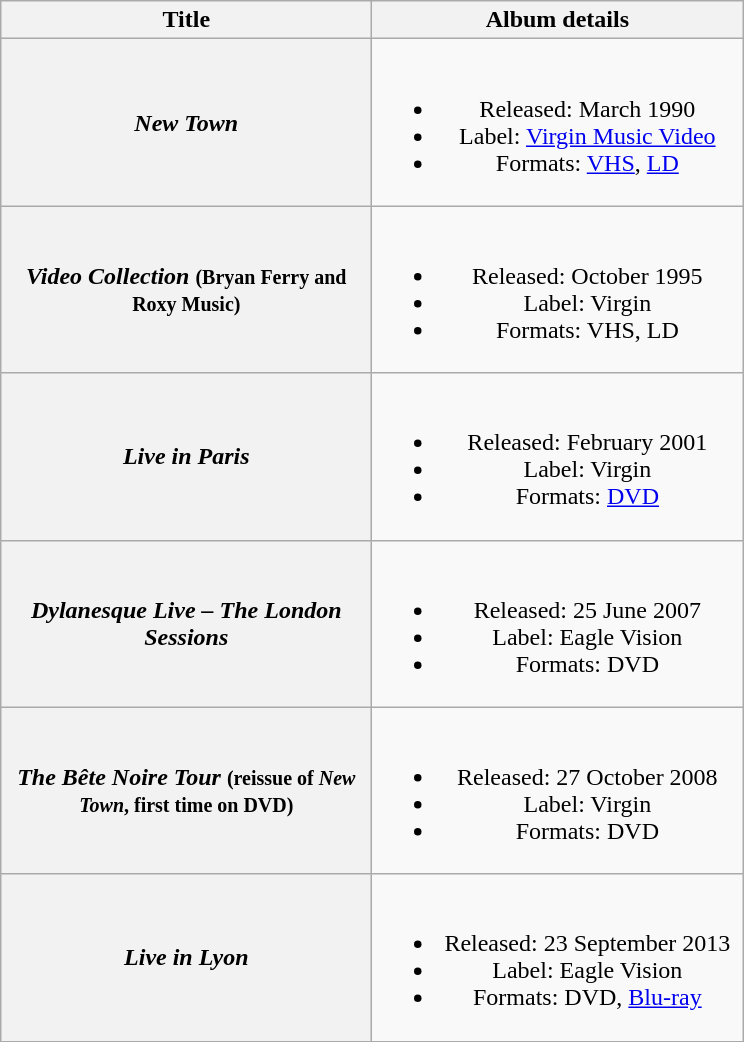<table class="wikitable plainrowheaders" style="text-align:center;">
<tr>
<th scope="col" style="width:15em;">Title</th>
<th scope="col" style="width:15em;">Album details</th>
</tr>
<tr>
<th scope="row"><em>New Town</em></th>
<td><br><ul><li>Released: March 1990</li><li>Label: <a href='#'>Virgin Music Video</a></li><li>Formats: <a href='#'>VHS</a>, <a href='#'>LD</a></li></ul></td>
</tr>
<tr>
<th scope="row"><em>Video Collection</em> <small>(Bryan Ferry and Roxy Music)</small></th>
<td><br><ul><li>Released: October 1995</li><li>Label: Virgin</li><li>Formats: VHS, LD</li></ul></td>
</tr>
<tr>
<th scope="row"><em>Live in Paris</em></th>
<td><br><ul><li>Released: February 2001</li><li>Label: Virgin</li><li>Formats: <a href='#'>DVD</a></li></ul></td>
</tr>
<tr>
<th scope="row"><em>Dylanesque Live – The London Sessions</em></th>
<td><br><ul><li>Released: 25 June 2007</li><li>Label: Eagle Vision</li><li>Formats: DVD</li></ul></td>
</tr>
<tr>
<th scope="row"><em>The Bête Noire Tour</em> <small>(reissue of <em>New Town</em>, first time on DVD)</small></th>
<td><br><ul><li>Released: 27 October 2008</li><li>Label: Virgin</li><li>Formats: DVD</li></ul></td>
</tr>
<tr>
<th scope="row"><em>Live in Lyon</em></th>
<td><br><ul><li>Released: 23 September 2013</li><li>Label: Eagle Vision</li><li>Formats: DVD, <a href='#'>Blu-ray</a></li></ul></td>
</tr>
</table>
